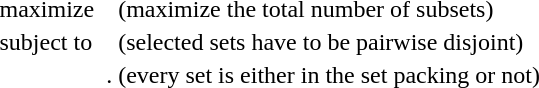<table>
<tr>
<td>maximize</td>
<td></td>
<td></td>
<td>(maximize the total number of subsets)</td>
</tr>
<tr>
<td>subject to</td>
<td></td>
<td></td>
<td>(selected sets have to be pairwise disjoint)</td>
</tr>
<tr>
<td></td>
<td></td>
<td>.</td>
<td>(every set is either in the set packing or not)</td>
</tr>
</table>
